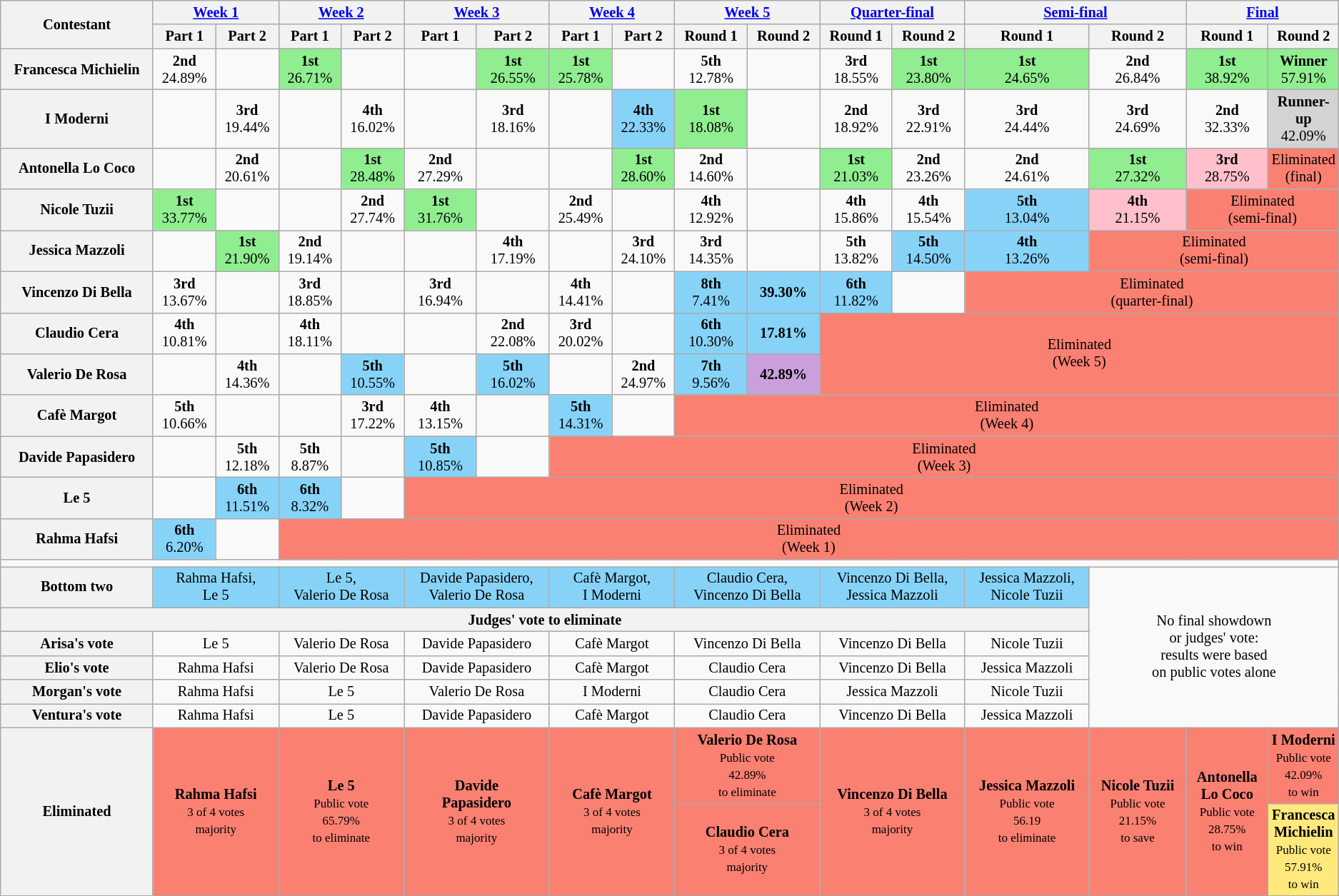<table class="wikitable" style="text-align:center; font-size:85%">
<tr>
<th rowspan="2" style="width:10em;">Contestant</th>
<th colspan="2"><a href='#'>Week 1</a></th>
<th colspan="2"><a href='#'>Week 2</a></th>
<th colspan="2"><a href='#'>Week 3</a></th>
<th colspan="2"><a href='#'>Week 4</a></th>
<th colspan="2"><a href='#'>Week 5</a></th>
<th colspan="2"><a href='#'>Quarter-final</a></th>
<th colspan="2"><a href='#'>Semi-final</a></th>
<th colspan="2"><a href='#'>Final</a></th>
</tr>
<tr>
<th>Part 1</th>
<th>Part 2</th>
<th>Part 1</th>
<th>Part 2</th>
<th>Part 1</th>
<th>Part 2</th>
<th>Part 1</th>
<th>Part 2</th>
<th>Round 1</th>
<th>Round 2</th>
<th>Round 1</th>
<th>Round 2</th>
<th>Round 1</th>
<th>Round 2</th>
<th>Round 1</th>
<th>Round 2</th>
</tr>
<tr>
<th>Francesca Michielin</th>
<td><strong>2nd</strong><br>24.89%</td>
<td></td>
<td style="background:lightgreen;"><strong>1st</strong><br>26.71%</td>
<td></td>
<td></td>
<td style="background:lightgreen;"><strong>1st</strong><br>26.55%</td>
<td style="background:lightgreen;"><strong>1st</strong><br>25.78%</td>
<td></td>
<td><strong>5th</strong><br>12.78%</td>
<td></td>
<td><strong>3rd</strong><br>18.55%</td>
<td style="background:lightgreen;"><strong>1st</strong><br>23.80%</td>
<td style="background:lightgreen;"><strong>1st</strong><br>24.65%</td>
<td><strong>2nd</strong><br>26.84%</td>
<td style="background:lightgreen;"><strong>1st</strong><br>38.92%</td>
<td style="background:lightgreen;"><strong>Winner</strong><br>57.91%</td>
</tr>
<tr>
<th>I Moderni</th>
<td></td>
<td><strong>3rd</strong><br>19.44%</td>
<td></td>
<td><strong>4th</strong><br>16.02%</td>
<td></td>
<td><strong>3rd</strong><br>18.16%</td>
<td></td>
<td style="background:#87D3F8;"><strong>4th</strong><br>22.33%</td>
<td style="background:lightgreen"><strong>1st</strong><br>18.08%</td>
<td></td>
<td><strong>2nd</strong><br>18.92%</td>
<td><strong>3rd</strong><br>22.91%</td>
<td><strong>3rd</strong><br>24.44%</td>
<td><strong>3rd</strong><br>24.69%</td>
<td><strong>2nd</strong><br>32.33%</td>
<td style="background:lightgrey"><strong>Runner-up</strong><br>42.09%</td>
</tr>
<tr>
<th>Antonella Lo Coco</th>
<td></td>
<td><strong>2nd</strong><br>20.61%</td>
<td></td>
<td style="background:lightgreen;"><strong>1st</strong><br>28.48%</td>
<td><strong>2nd</strong><br>27.29%</td>
<td></td>
<td></td>
<td style="background:lightgreen;"><strong>1st</strong><br>28.60%</td>
<td><strong>2nd</strong><br>14.60%</td>
<td></td>
<td style="background:lightgreen;"><strong>1st</strong><br>21.03%</td>
<td><strong>2nd</strong><br>23.26%</td>
<td><strong>2nd</strong><br>24.61%</td>
<td style="background:lightgreen;"><strong>1st</strong><br>27.32%</td>
<td style="background:pink;"><strong>3rd</strong><br>28.75%</td>
<td style="background:salmon;">Eliminated<br>(final)</td>
</tr>
<tr>
<th>Nicole Tuzii</th>
<td style="background:lightgreen;"><strong>1st</strong><br>33.77%</td>
<td></td>
<td></td>
<td><strong>2nd</strong><br>27.74%</td>
<td style="background:lightgreen;"><strong>1st</strong><br>31.76%</td>
<td></td>
<td><strong>2nd</strong><br>25.49%</td>
<td></td>
<td><strong>4th</strong><br>12.92%</td>
<td></td>
<td><strong>4th</strong><br>15.86%</td>
<td><strong>4th</strong><br>15.54%</td>
<td style="background:#87D3F8;"><strong>5th</strong><br>13.04%</td>
<td style="background:pink;"><strong>4th</strong><br>21.15%</td>
<td style="background:salmon;" colspan=2>Eliminated<br>(semi-final)</td>
</tr>
<tr>
<th>Jessica Mazzoli</th>
<td></td>
<td style="background:lightgreen"><strong>1st</strong><br>21.90%</td>
<td><strong>2nd</strong><br>19.14%</td>
<td></td>
<td></td>
<td><strong>4th</strong><br>17.19%</td>
<td></td>
<td><strong>3rd</strong><br>24.10%</td>
<td><strong>3rd</strong><br>14.35%</td>
<td></td>
<td><strong>5th</strong><br>13.82%</td>
<td style="background:#87D3F8"><strong>5th</strong><br>14.50%</td>
<td style="background:#87D3F8"><strong>4th</strong><br>13.26%</td>
<td style="background:#FA8072" colspan=3>Eliminated<br>(semi-final)</td>
</tr>
<tr>
<th>Vincenzo Di Bella</th>
<td><strong>3rd</strong><br>13.67%</td>
<td></td>
<td><strong>3rd</strong><br>18.85%</td>
<td></td>
<td><strong>3rd</strong><br>16.94%</td>
<td></td>
<td><strong>4th</strong><br>14.41%</td>
<td></td>
<td style="background:#87D3F8"><strong>8th</strong><br>7.41%</td>
<td style="background:#87D3F8"><strong>39.30%</strong></td>
<td style="background:#87D3F8"><strong>6th</strong><br>11.82%</td>
<td></td>
<td style="background:#FA8072" colspan=9>Eliminated<br>(quarter-final)</td>
</tr>
<tr>
<th>Claudio Cera</th>
<td><strong>4th</strong><br>10.81%</td>
<td></td>
<td><strong>4th</strong><br>18.11%</td>
<td></td>
<td></td>
<td><strong>2nd</strong><br>22.08%</td>
<td><strong>3rd</strong><br>20.02%</td>
<td></td>
<td style="background:#87D3F8"><strong>6th</strong><br>10.30%</td>
<td style="background:#87D3F8"><strong>17.81%</strong></td>
<td style="background:#FA8072" rowspan=2 colspan=6>Eliminated<br>(Week 5)</td>
</tr>
<tr>
<th>Valerio De Rosa</th>
<td></td>
<td><strong>4th</strong><br>14.36%</td>
<td></td>
<td style="background:#87D3F8"><strong>5th</strong><br>10.55%</td>
<td></td>
<td style="background:#87D3F8"><strong>5th</strong><br>16.02%</td>
<td></td>
<td><strong>2nd</strong><br>24.97%</td>
<td style="background:#87D3F8"><strong>7th</strong><br>9.56%</td>
<td style="background:#C9A0DC"><strong>42.89%</strong></td>
</tr>
<tr>
<th>Cafè Margot</th>
<td><strong>5th</strong><br>10.66%</td>
<td></td>
<td></td>
<td><strong>3rd</strong><br>17.22%</td>
<td><strong>4th</strong><br>13.15%</td>
<td></td>
<td style="background:#87D3F8"><strong>5th</strong><br>14.31%</td>
<td></td>
<td style="background:#FA8072" colspan=13>Eliminated<br>(Week 4)</td>
</tr>
<tr>
<th>Davide Papasidero</th>
<td></td>
<td><strong>5th</strong><br>12.18%</td>
<td><strong>5th</strong><br>8.87%</td>
<td></td>
<td style="background:#87D3F8"><strong>5th</strong><br>10.85%</td>
<td></td>
<td style="background:#FA8072" colspan=13>Eliminated<br>(Week 3)</td>
</tr>
<tr>
<th>Le 5</th>
<td></td>
<td style="background:#87D3F8"><strong>6th</strong><br>11.51%</td>
<td style="background:#87D3F8"><strong>6th</strong><br>8.32%</td>
<td></td>
<td style="background:#FA8072" colspan=14>Eliminated<br>(Week 2)</td>
</tr>
<tr>
<th>Rahma Hafsi</th>
<td style="background:#87D3F8"><strong>6th</strong> <br>6.20%</td>
<td></td>
<td style="background:#FA8072" colspan=14>Eliminated<br>(Week 1)</td>
</tr>
<tr>
<td colspan="21"></td>
</tr>
<tr>
<th>Bottom two</th>
<td style="background:#87D3F8" colspan="2">Rahma Hafsi,<br>Le 5</td>
<td style="background:#87D3F8" colspan="2">Le 5,<br>Valerio De Rosa</td>
<td style="background:#87D3F8" colspan="2">Davide Papasidero,<br>Valerio De Rosa</td>
<td style="background:#87D3F8" colspan="2">Cafè Margot,<br>I Moderni</td>
<td style="background:#87D3F8" colspan="2">Claudio Cera,<br>Vincenzo Di Bella</td>
<td style="background:#87D3F8"  colspan="2">Vincenzo Di Bella,<br>Jessica Mazzoli</td>
<td style="background:#87D3F8">Jessica Mazzoli,<br>Nicole Tuzii</td>
<td rowspan="6" colspan="3">No final showdown<br>or judges' vote:<br>results were based<br>on public votes alone</td>
</tr>
<tr>
<th colspan="14">Judges' vote to eliminate</th>
</tr>
<tr>
<th>Arisa's vote</th>
<td colspan="2">Le 5</td>
<td colspan="2">Valerio De Rosa</td>
<td colspan="2">Davide Papasidero</td>
<td colspan="2">Cafè Margot</td>
<td colspan="2">Vincenzo Di Bella</td>
<td colspan="2">Vincenzo Di Bella</td>
<td>Nicole Tuzii</td>
</tr>
<tr>
<th>Elio's vote</th>
<td colspan="2">Rahma Hafsi</td>
<td colspan="2">Valerio De Rosa</td>
<td colspan="2">Davide Papasidero</td>
<td colspan="2">Cafè Margot</td>
<td colspan="2">Claudio Cera</td>
<td colspan="2">Vincenzo Di Bella</td>
<td>Jessica Mazzoli</td>
</tr>
<tr>
<th>Morgan's vote</th>
<td colspan="2">Rahma Hafsi</td>
<td colspan="2">Le 5</td>
<td colspan="2">Valerio De Rosa</td>
<td colspan="2">I Moderni</td>
<td colspan="2">Claudio Cera</td>
<td colspan="2">Jessica Mazzoli</td>
<td>Nicole Tuzii</td>
</tr>
<tr>
<th>Ventura's vote</th>
<td colspan="2">Rahma Hafsi</td>
<td colspan="2">Le 5</td>
<td colspan="2">Davide Papasidero</td>
<td colspan="2">Cafè Margot</td>
<td colspan="2">Claudio Cera</td>
<td colspan="2">Vincenzo Di Bella</td>
<td>Jessica Mazzoli</td>
</tr>
<tr>
<th rowspan=2>Eliminated</th>
<td style="background:#FA8072" rowspan=2 colspan=2><strong>Rahma Hafsi</strong><br><small>3 of 4 votes<br>majority</small></td>
<td style="background:#FA8072" rowspan=2 colspan=2><strong>Le 5</strong><br><small>Public vote<br>65.79%<br>to eliminate</small></td>
<td style="background:#FA8072" rowspan=2 colspan=2><strong>Davide<br>Papasidero</strong><br><small>3 of 4 votes<br>majority</small></td>
<td style="background:#FA8072" rowspan=2 colspan=2><strong>Cafè Margot</strong><br><small>3 of 4 votes<br>majority</small></td>
<td style="background:#FA8072" colspan=2><strong>Valerio De Rosa</strong><br><small>Public vote<br>42.89% <br>to eliminate</small></td>
<td style="background:#FA8072" rowspan=2 colspan=2><strong>Vincenzo Di Bella</strong><br><small>3 of 4 votes<br>majority</small></td>
<td style="background:#FA8072" rowspan=2><strong>Jessica Mazzoli</strong><br><small>Public vote<br>56.19 <br>to eliminate</small></td>
<td style="background:#FA8072" rowspan=2><strong>Nicole Tuzii</strong><br><small>Public vote<br>21.15%<br>to save</small></td>
<td style="background:#FA8072" rowspan=2><strong>Antonella<br>Lo Coco</strong><br><small>Public vote<br>28.75%<br>to win</small></td>
<td style="background:#FA8072"><strong>I Moderni</strong><br><small>Public vote<br>42.09%<br>to win</small></td>
</tr>
<tr>
<td style="background:#FA8072" width:5%" colspan=2><strong>Claudio Cera</strong><br><small>3 of 4 votes<br>majority</small></td>
<td style="background:#FFE87C; width:5%"><strong>Francesca Michielin</strong><br><small>Public vote<br>57.91%<br>to win</small></td>
</tr>
<tr>
</tr>
</table>
